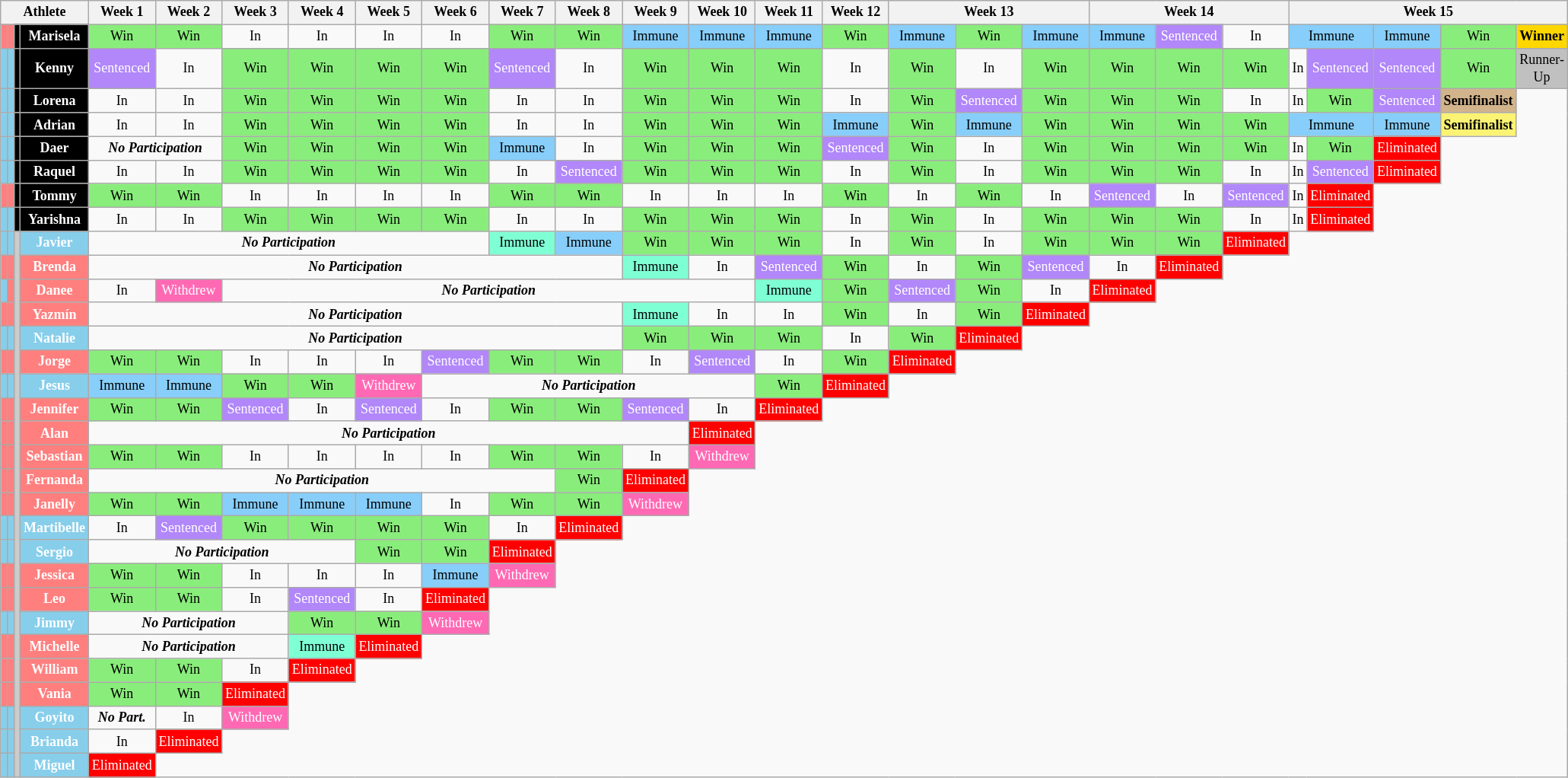<table class="wikitable" style="text-align:center; width:20%; font-size:75%; line-height:15px;">
<tr>
<th colspan="4" style="width:10%">Athlete</th>
<th style="width:10%">Week 1</th>
<th style="width:10%">Week 2</th>
<th style="width:10%">Week 3</th>
<th style="width"10%>Week 4</th>
<th style="width"10%>Week 5</th>
<th style="width"10%>Week 6</th>
<th style="width"10%>Week 7</th>
<th style="width"10%>Week 8</th>
<th style="width"10%>Week 9</th>
<th style="width:10%">Week 10</th>
<th style="width:10%">Week 11</th>
<th style="width:10%">Week 12</th>
<th colspan="3" style="width:10%">Week 13</th>
<th colspan="3" style="width"10%>Week 14</th>
<th colspan="5" style="width"10%>Week 15</th>
</tr>
<tr>
<td bgcolor="#FF7F7F"></td>
<td bgcolor="#FF7F7F"></td>
<td bgcolor="#000000"></td>
<td style="background:#000000;color:#fff;"><strong>Marisela</strong></td>
<td style="background:#89ed7b;color:#black;">Win</td>
<td style="background:#89ed7b;color:#black;">Win</td>
<td>In</td>
<td>In</td>
<td>In</td>
<td>In</td>
<td style="background:#89ed7b;color:#black;">Win</td>
<td style="background:#89ed7b;color:#black;">Win</td>
<td style="background:#87CEFA;color:#black;">Immune</td>
<td style="background:#87CEFA;color:#black;">Immune</td>
<td style="background:#87CEFA;color:#black;">Immune</td>
<td style="background:#89ed7b;color:#black;">Win</td>
<td style="background:#87CEFA;color:#black;">Immune</td>
<td style="background:#89ed7b;color:#black;">Win</td>
<td style="background:#87CEFA;color:#black;">Immune</td>
<td style="background:#87CEFA;color:#black;">Immune</td>
<td style="background:#b187fa;color:#fff;">Sentenced</td>
<td>In</td>
<td colspan="2" style="background:#87CEFA;color:#black;">Immune</td>
<td style="background:#87CEFA;color:#black;">Immune</td>
<td style="background:#89ed7b;color:#black;">Win</td>
<td style="background:gold;color:#black;"><strong>Winner</strong></td>
</tr>
<tr>
<td bgcolor="#87CEEB"></td>
<td bgcolor="#87CEEB"></td>
<td bgcolor="#000000"></td>
<td style="background:#000000;color:#fff;"><strong>Kenny</strong></td>
<td style="background:#b187fa;color:#fff;">Sentenced</td>
<td>In</td>
<td style="background:#89ed7b;color:#black;">Win</td>
<td style="background:#89ed7b;color:#black;">Win</td>
<td style="background:#89ed7b;color:#black;">Win</td>
<td style="background:#89ed7b;color:#black;">Win</td>
<td style="background:#b187fa;color:#fff;">Sentenced</td>
<td>In</td>
<td style="background:#89ed7b;color:#black;">Win</td>
<td style="background:#89ed7b;color:#black;">Win</td>
<td style="background:#89ed7b;color:#black;">Win</td>
<td>In</td>
<td style="background:#89ed7b;color:#black;">Win</td>
<td>In</td>
<td style="background:#89ed7b;color:#black;">Win</td>
<td style="background:#89ed7b;color:#black;">Win</td>
<td style="background:#89ed7b;color:#black;">Win</td>
<td style="background:#89ed7b;color:#black;">Win</td>
<td>In</td>
<td style="background:#b187fa;color:#fff;">Sentenced</td>
<td style="background:#b187fa;color:#fff;">Sentenced</td>
<td style="background:#89ed7b;color:#black;">Win</td>
<td style="background:silver;color:#black;">Runner-Up</td>
</tr>
<tr>
<td bgcolor="#87CEEB"></td>
<td bgcolor="#87CEEB"></td>
<td bgcolor="#000000"></td>
<td style="background:#000000;color:#fff;"><strong>Lorena</strong></td>
<td>In</td>
<td>In</td>
<td style="background:#89ed7b;color:#black;">Win</td>
<td style="background:#89ed7b;color:#black;">Win</td>
<td style="background:#89ed7b;color:#black;">Win</td>
<td style="background:#89ed7b;color:#black;">Win</td>
<td>In</td>
<td>In</td>
<td style="background:#89ed7b;color:#black;">Win</td>
<td style="background:#89ed7b;color:#black;">Win</td>
<td style="background:#89ed7b;color:#black;">Win</td>
<td>In</td>
<td style="background:#89ed7b;color:#black;">Win</td>
<td style="background:#b187fa;color:#fff;">Sentenced</td>
<td style="background:#89ed7b;color:#black;">Win</td>
<td style="background:#89ed7b;color:#black;">Win</td>
<td style="background:#89ed7b;color:#black;">Win</td>
<td>In</td>
<td>In</td>
<td style="background:#89ed7b;color:#black;">Win</td>
<td style="background:#b187fa;color:#fff;">Sentenced</td>
<td style="background:tan;color:#black;"><strong>Semifinalist</strong></td>
</tr>
<tr>
<td bgcolor="#87CEEB"></td>
<td bgcolor="#87CEEB"></td>
<td bgcolor="#000000"></td>
<td style="background:#000000;color:#fff;"><strong>Adrian</strong></td>
<td>In</td>
<td>In</td>
<td style="background:#89ed7b;color:#black;">Win</td>
<td style="background:#89ed7b;color:#black;">Win</td>
<td style="background:#89ed7b;color:#black;">Win</td>
<td style="background:#89ed7b;color:#black;">Win</td>
<td>In</td>
<td>In</td>
<td style="background:#89ed7b;color:#black;">Win</td>
<td style="background:#89ed7b;color:#black;">Win</td>
<td style="background:#89ed7b;color:#black;">Win</td>
<td style="background:#87CEFA;color:#black;">Immune</td>
<td style="background:#89ed7b;color:#black;">Win</td>
<td style="background:#87CEFA;color:#black;">Immune</td>
<td style="background:#89ed7b;color:#black;">Win</td>
<td style="background:#89ed7b;color:#black;">Win</td>
<td style="background:#89ed7b;color:#black;">Win</td>
<td style="background:#89ed7b;color:#black;">Win</td>
<td colspan="2" style="background:#87CEFA;color:#black;">Immune</td>
<td style="background:#87CEFA;color:#black;">Immune</td>
<td style="background:#FBF373;color:#black;"><strong>Semifinalist</strong></td>
</tr>
<tr>
<td bgcolor="#87CEEB"></td>
<td bgcolor="#87CEEB"></td>
<td bgcolor="#000000"></td>
<td style="background:#000000;color:#fff;"><strong>Daer</strong></td>
<td colspan="2"><strong><em>No Participation</em></strong></td>
<td style="background:#89ed7b;color:#black;">Win</td>
<td style="background:#89ed7b;color:#black;">Win</td>
<td style="background:#89ed7b;color:#black;">Win</td>
<td style="background:#89ed7b;color:#black;">Win</td>
<td style="background:#87CEFA;color:#black;">Immune</td>
<td>In</td>
<td style="background:#89ed7b;color:#black;">Win</td>
<td style="background:#89ed7b;color:#black;">Win</td>
<td style="background:#89ed7b;color:#black;">Win</td>
<td style="background:#b187fa;color:#fff;">Sentenced</td>
<td style="background:#89ed7b;color:#black;">Win</td>
<td>In</td>
<td style="background:#89ed7b;color:#black;">Win</td>
<td style="background:#89ed7b;color:#black;">Win</td>
<td style="background:#89ed7b;color:#black;">Win</td>
<td style="background:#89ed7b;color:#black;">Win</td>
<td>In</td>
<td style="background:#89ed7b;color:#black;">Win</td>
<td style="background:#FF0000;color:#fff;">Eliminated</td>
</tr>
<tr>
<td bgcolor="#87CEEB"></td>
<td bgcolor="#87CEEB"></td>
<td bgcolor="#000000"></td>
<td style="background:#000000;color:#fff;"><strong>Raquel</strong></td>
<td>In</td>
<td>In</td>
<td style="background:#89ed7b;color:#black;">Win</td>
<td style="background:#89ed7b;color:#black;">Win</td>
<td style="background:#89ed7b;color:#black;">Win</td>
<td style="background:#89ed7b;color:#black;">Win</td>
<td>In</td>
<td style="background:#b187fa;color:#fff;">Sentenced</td>
<td style="background:#89ed7b;color:#black;">Win</td>
<td style="background:#89ed7b;color:#black;">Win</td>
<td style="background:#89ed7b;color:#black;">Win</td>
<td>In</td>
<td style="background:#89ed7b;color:#black;">Win</td>
<td>In</td>
<td style="background:#89ed7b;color:#black;">Win</td>
<td style="background:#89ed7b;color:#black;">Win</td>
<td style="background:#89ed7b;color:#black;">Win</td>
<td>In</td>
<td>In</td>
<td style="background:#b187fa;color:#fff;">Sentenced</td>
<td style="background:#FF0000;color:#fff;">Eliminated</td>
</tr>
<tr>
<td bgcolor="#FF7F7F"></td>
<td bgcolor="#FF7F7F"></td>
<td bgcolor="#000000"></td>
<td style="background:#000000;color:#fff;"><strong>Tommy</strong></td>
<td style="background:#89ed7b;color:#black;">Win</td>
<td style="background:#89ed7b;color:#black;">Win</td>
<td>In</td>
<td>In</td>
<td>In</td>
<td>In</td>
<td style="background:#89ed7b;color:#black;">Win</td>
<td style="background:#89ed7b;color:#black;">Win</td>
<td>In</td>
<td>In</td>
<td>In</td>
<td style="background:#89ed7b;color:#black;">Win</td>
<td>In</td>
<td style="background:#89ed7b;color:#black;">Win</td>
<td>In</td>
<td style="background:#b187fa;color:#fff;">Sentenced</td>
<td>In</td>
<td style="background:#b187fa;color:#fff;">Sentenced</td>
<td>In</td>
<td style="background:#FF0000;color:#fff;">Eliminated</td>
</tr>
<tr>
<td bgcolor="#87CEEB"></td>
<td bgcolor="#87CEEB"></td>
<td bgcolor="#000000"></td>
<td style="background:#000000;color:#fff;"><strong>Yarishna</strong></td>
<td>In</td>
<td>In</td>
<td style="background:#89ed7b;color:#black;">Win</td>
<td style="background:#89ed7b;color:#black;">Win</td>
<td style="background:#89ed7b;color:#black;">Win</td>
<td style="background:#89ed7b;color:#black;">Win</td>
<td>In</td>
<td>In</td>
<td style="background:#89ed7b;color:#black;">Win</td>
<td style="background:#89ed7b;color:#black;">Win</td>
<td style="background:#89ed7b;color:#black;">Win</td>
<td>In</td>
<td style="background:#89ed7b;color:#black;">Win</td>
<td>In</td>
<td style="background:#89ed7b;color:#black;">Win</td>
<td style="background:#89ed7b;color:#black;">Win</td>
<td style="background:#89ed7b;color:#black;">Win</td>
<td>In</td>
<td>In</td>
<td style="background:#FF0000;color:#fff;">Eliminated</td>
</tr>
<tr>
<td bgcolor="#87CEEB"></td>
<td bgcolor="#87CEEB"></td>
<td style="background:#CCCCCC;color:#fff;" rowspan=23></td>
<td style="background:#87CEEB;color:#fff;"><strong>Javier</strong></td>
<td colspan="6"><strong><em>No Participation</em></strong></td>
<td style="background:#7FFFD4;color:#black;">Immune</td>
<td style="background:#87CEFA;color:#black;">Immune</td>
<td style="background:#89ed7b;color:#black;">Win</td>
<td style="background:#89ed7b;color:#black;">Win</td>
<td style="background:#89ed7b;color:#black;">Win</td>
<td>In</td>
<td style="background:#89ed7b;color:#black;">Win</td>
<td>In</td>
<td style="background:#89ed7b;color:#black;">Win</td>
<td style="background:#89ed7b;color:#black;">Win</td>
<td style="background:#89ed7b;color:#black;">Win</td>
<td style="background:#FF0000;color:#fff;">Eliminated</td>
</tr>
<tr>
<td bgcolor="#FF7F7F"></td>
<td bgcolor="#FF7F7F"></td>
<td style="background:#FF7F7F;color:#fff;"><strong>Brenda</strong></td>
<td colspan="8"><strong><em>No Participation</em></strong></td>
<td style="background:#7FFFD4;color:#black;">Immune</td>
<td>In</td>
<td style="background:#b187fa;color:#fff;">Sentenced</td>
<td style="background:#89ed7b;color:#black;">Win</td>
<td>In</td>
<td style="background:#89ed7b;color:#black;">Win</td>
<td style="background:#b187fa;color:#fff;">Sentenced</td>
<td>In</td>
<td style="background:#FF0000;color:#fff;">Eliminated</td>
</tr>
<tr>
<td bgcolor="#87CEEB"></td>
<td bgcolor="#FF7F7F"></td>
<td style="background:#FF7F7F;color:#fff;"><strong>Danee</strong></td>
<td>In</td>
<td style="background:#FF69B4;color:#fff;">Withdrew</td>
<td colspan="8"><strong><em>No Participation</em></strong></td>
<td style="background:#7FFFD4;color:#black;">Immune</td>
<td style="background:#89ed7b;color:#black;">Win</td>
<td style="background:#b187fa;color:#fff;">Sentenced</td>
<td style="background:#89ed7b;color:#black;">Win</td>
<td>In</td>
<td style="background:#FF0000;color:#fff;">Eliminated</td>
</tr>
<tr>
<td bgcolor="#FF7F7F"></td>
<td bgcolor="#FF7F7F"></td>
<td style="background:#FF7F7F;color:#fff;"><strong>Yazmín</strong></td>
<td colspan="8"><strong><em>No Participation</em></strong></td>
<td style="background:#7FFFD4;color:#black;">Immune</td>
<td>In</td>
<td>In</td>
<td style="background:#89ed7b;color:#black;">Win</td>
<td>In</td>
<td style="background:#89ed7b;color:#black;">Win</td>
<td style="background:#FF0000;color:#fff;">Eliminated</td>
</tr>
<tr>
<td bgcolor="#87CEEB"></td>
<td bgcolor="#87CEEB"></td>
<td style="background:#87CEEB;color:#fff;"><strong>Natalie</strong></td>
<td colspan="8"><strong><em>No Participation</em></strong></td>
<td style="background:#89ed7b;color:#black;">Win</td>
<td style="background:#89ed7b;color:#black;">Win</td>
<td style="background:#89ed7b;color:#black;">Win</td>
<td>In</td>
<td style="background:#89ed7b;color:#black;">Win</td>
<td style="background:#FF0000;color:#fff;">Eliminated</td>
</tr>
<tr>
<td bgcolor="#FF7F7F"></td>
<td bgcolor="#FF7F7F"></td>
<td style="background:#FF7F7F;color:#fff;"><strong>Jorge</strong></td>
<td style="background:#89ed7b;color:#black;">Win</td>
<td style="background:#89ed7b;color:#black;">Win</td>
<td>In</td>
<td>In</td>
<td>In</td>
<td style="background:#b187fa;color:#fff;">Sentenced</td>
<td style="background:#89ed7b;color:#black;">Win</td>
<td style="background:#89ed7b;color:#black;">Win</td>
<td>In</td>
<td style="background:#b187fa;color:#fff;">Sentenced</td>
<td>In</td>
<td style="background:#89ed7b;color:#black;">Win</td>
<td style="background:#FF0000;color:#fff;">Eliminated</td>
</tr>
<tr>
<td bgcolor="#87CEEB"></td>
<td bgcolor="#87CEEB"></td>
<td style="background:#87CEEB;color:#fff;"><strong>Jesus</strong></td>
<td style="background:#87CEFA;color:#black;">Immune</td>
<td style="background:#87CEFA;color:#black;">Immune</td>
<td style="background:#89ed7b;color:#black;">Win</td>
<td style="background:#89ed7b;color:#black;">Win</td>
<td style="background:#FF69B4;color:#fff;">Withdrew</td>
<td colspan="5"><strong><em>No Participation</em></strong></td>
<td style="background:#89ed7b;color:#black;">Win</td>
<td style="background:#FF0000;color:#fff;">Eliminated</td>
</tr>
<tr>
<td bgcolor="#FF7F7F"></td>
<td bgcolor="#FF7F7F"></td>
<td style="background:#FF7F7F;color:#fff;"><strong>Jennifer</strong></td>
<td style="background:#89ed7b;color:#black;">Win</td>
<td style="background:#89ed7b;color:#black;">Win</td>
<td style="background:#b187fa;color:#fff;">Sentenced</td>
<td>In</td>
<td style="background:#b187fa;color:#fff;">Sentenced</td>
<td>In</td>
<td style="background:#89ed7b;color:#black;">Win</td>
<td style="background:#89ed7b;color:#black;">Win</td>
<td style="background:#b187fa;color:#fff;">Sentenced</td>
<td>In</td>
<td style="background:#FF0000;color:#fff;">Eliminated</td>
</tr>
<tr>
<td bgcolor="#FF7F7F"></td>
<td bgcolor="#FF7F7F"></td>
<td style="background:#FF7F7F;color:#fff;"><strong>Alan</strong></td>
<td colspan="9"><strong><em>No Participation</em></strong></td>
<td style="background:#FF0000;color:#fff;">Eliminated</td>
</tr>
<tr>
<td bgcolor="#FF7F7F"></td>
<td bgcolor="#FF7F7F"></td>
<td style="background:#FF7F7F;color:#fff;"><strong>Sebastian</strong></td>
<td style="background:#89ed7b;color:#black;">Win</td>
<td style="background:#89ed7b;color:#black;">Win</td>
<td>In</td>
<td>In</td>
<td>In</td>
<td>In</td>
<td style="background:#89ed7b;color:#black;">Win</td>
<td style="background:#89ed7b;color:#black;">Win</td>
<td>In</td>
<td style="background:#FF69B4;color:#fff;">Withdrew</td>
</tr>
<tr>
<td bgcolor="#FF7F7F"></td>
<td bgcolor="#FF7F7F"></td>
<td style="background:#FF7F7F;color:#fff;"><strong>Fernanda</strong></td>
<td colspan="7"><strong><em>No Participation</em></strong></td>
<td style="background:#89ed7b;color:#black;">Win</td>
<td style="background:#FF0000;color:#fff;">Eliminated</td>
</tr>
<tr>
<td bgcolor="#FF7F7F"></td>
<td bgcolor="#FF7F7F"></td>
<td style="background:#FF7F7F;color:#fff;"><strong>Janelly</strong></td>
<td style="background:#89ed7b;color:#black;">Win</td>
<td style="background:#89ed7b;color:#black;">Win</td>
<td style="background:#87CEFA;color:#black;">Immune</td>
<td style="background:#87CEFA;color:#black;">Immune</td>
<td style="background:#87CEFA;color:#black;">Immune</td>
<td>In</td>
<td style="background:#89ed7b;color:#black;">Win</td>
<td style="background:#89ed7b;color:#black;">Win</td>
<td style="background:#FF69B4;color:#fff;">Withdrew</td>
</tr>
<tr>
<td bgcolor="#87CEEB"></td>
<td bgcolor="#87CEEB"></td>
<td style="background:#87CEEB;color:#fff;"><strong>Martibelle</strong></td>
<td>In</td>
<td style="background:#b187fa;color:#fff;">Sentenced</td>
<td style="background:#89ed7b;color:#black;">Win</td>
<td style="background:#89ed7b;color:#black;">Win</td>
<td style="background:#89ed7b;color:#black;">Win</td>
<td style="background:#89ed7b;color:#black;">Win</td>
<td>In</td>
<td style="background:#FF0000;color:#fff;">Eliminated</td>
</tr>
<tr>
<td bgcolor="#87CEEB"></td>
<td bgcolor="#87CEEB"></td>
<td style="background:#87CEEB;color:#fff;"><strong>Sergio</strong></td>
<td colspan="4"><strong><em>No Participation</em></strong></td>
<td style="background:#89ed7b;color:#black;">Win</td>
<td style="background:#89ed7b;color:#black;">Win</td>
<td style="background:#FF0000;color:#fff;">Eliminated</td>
</tr>
<tr>
<td bgcolor="#FF7F7F"></td>
<td bgcolor="#FF7F7F"></td>
<td style="background:#FF7F7F;color:#fff;"><strong>Jessica</strong></td>
<td style="background:#89ed7b;color:#black;">Win</td>
<td style="background:#89ed7b;color:#black;">Win</td>
<td>In</td>
<td>In</td>
<td>In</td>
<td style="background:#87CEFA;color:#black;">Immune</td>
<td style="background:#FF69B4;color:#fff;">Withdrew</td>
</tr>
<tr>
<td bgcolor="#FF7F7F"></td>
<td bgcolor="#FF7F7F"></td>
<td style="background:#FF7F7F;color:#fff;"><strong>Leo</strong></td>
<td style="background:#89ed7b;color:#black;">Win</td>
<td style="background:#89ed7b;color:#black;">Win</td>
<td>In</td>
<td style="background:#b187fa;color:#fff;">Sentenced</td>
<td>In</td>
<td style="background:#FF0000;color:#fff;">Eliminated</td>
</tr>
<tr>
<td bgcolor="#87CEEB"></td>
<td bgcolor="#87CEEB"></td>
<td style="background:#87CEEB;color:#fff;"><strong>Jimmy</strong></td>
<td colspan="3"><strong><em>No Participation</em></strong></td>
<td style="background:#89ed7b;color:#black;">Win</td>
<td style="background:#89ed7b;color:#black;">Win</td>
<td style="background:#FF69B4;color:#fff;">Withdrew</td>
</tr>
<tr>
<td bgcolor="#FF7F7F"></td>
<td bgcolor="#FF7F7F"></td>
<td style="background:#FF7F7F;color:#fff;"><strong>Michelle</strong></td>
<td colspan="3"><strong><em>No Participation</em></strong></td>
<td style="background:#7FFFD4;color:#black;">Immune</td>
<td style="background:#FF0000;color:#fff;">Eliminated</td>
</tr>
<tr>
<td bgcolor="#FF7F7F"></td>
<td bgcolor="#FF7F7F"></td>
<td style="background:#FF7F7F;color:#fff;"><strong>William</strong></td>
<td style="background:#89ed7b;color:#black;">Win</td>
<td style="background:#89ed7b;color:#black;">Win</td>
<td>In</td>
<td style="background:#FF0000;color:#fff;">Eliminated</td>
</tr>
<tr>
<td bgcolor="#FF7F7F"></td>
<td bgcolor="#FF7F7F"></td>
<td style="background:#FF7F7F;color:#fff;"><strong>Vania</strong></td>
<td style="background:#89ed7b;color:#black;">Win</td>
<td style="background:#89ed7b;color:#black;">Win</td>
<td style="background:#FF0000;color:#fff;">Eliminated</td>
</tr>
<tr>
<td bgcolor="#87CEEB"></td>
<td bgcolor="#87CEEB"></td>
<td style="background:#87CEEB;color:#fff;"><strong>Goyito</strong></td>
<td><strong><em>No Part.</em></strong></td>
<td>In</td>
<td style="background:#FF69B4;color:#fff;">Withdrew</td>
</tr>
<tr>
<td bgcolor="#87CEEB"></td>
<td bgcolor="#87CEEB"></td>
<td style="background:#87CEEB;color:#fff;"><strong>Brianda</strong></td>
<td>In</td>
<td style="background:#FF0000;color:#fff;">Eliminated</td>
</tr>
<tr>
<td bgcolor="#87CEEB"></td>
<td bgcolor="#87CEEB"></td>
<td style="background:#87CEEB;color:#fff;"><strong>Miguel</strong></td>
<td style="background:#FF0000;color:#fff;">Eliminated</td>
</tr>
</table>
